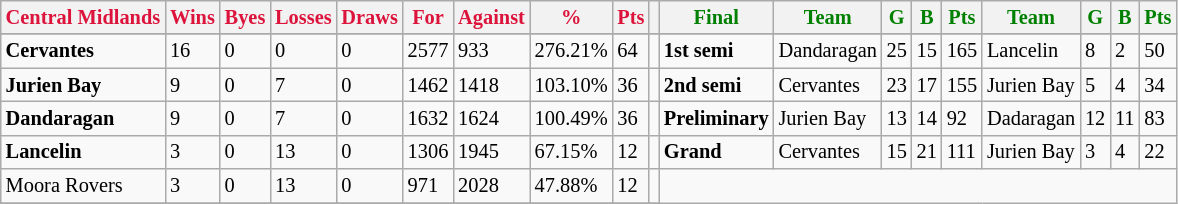<table style="font-size: 85%; text-align: left;" class="wikitable">
<tr>
<th style="color:crimson">Central Midlands</th>
<th style="color:crimson">Wins</th>
<th style="color:crimson">Byes</th>
<th style="color:crimson">Losses</th>
<th style="color:crimson">Draws</th>
<th style="color:crimson">For</th>
<th style="color:crimson">Against</th>
<th style="color:crimson">%</th>
<th style="color:crimson">Pts</th>
<th></th>
<th style="color:green">Final</th>
<th style="color:green">Team</th>
<th style="color:green">G</th>
<th style="color:green">B</th>
<th style="color:green">Pts</th>
<th style="color:green">Team</th>
<th style="color:green">G</th>
<th style="color:green">B</th>
<th style="color:green">Pts</th>
</tr>
<tr>
</tr>
<tr>
</tr>
<tr>
<td><strong>	Cervantes	</strong></td>
<td>16</td>
<td>0</td>
<td>0</td>
<td>0</td>
<td>2577</td>
<td>933</td>
<td>276.21%</td>
<td>64</td>
<td></td>
<td><strong>1st semi</strong></td>
<td>Dandaragan</td>
<td>25</td>
<td>15</td>
<td>165</td>
<td>Lancelin</td>
<td>8</td>
<td>2</td>
<td>50</td>
</tr>
<tr>
<td><strong>	Jurien Bay	</strong></td>
<td>9</td>
<td>0</td>
<td>7</td>
<td>0</td>
<td>1462</td>
<td>1418</td>
<td>103.10%</td>
<td>36</td>
<td></td>
<td><strong>2nd semi</strong></td>
<td>Cervantes</td>
<td>23</td>
<td>17</td>
<td>155</td>
<td>Jurien Bay</td>
<td>5</td>
<td>4</td>
<td>34</td>
</tr>
<tr>
<td><strong>	Dandaragan	</strong></td>
<td>9</td>
<td>0</td>
<td>7</td>
<td>0</td>
<td>1632</td>
<td>1624</td>
<td>100.49%</td>
<td>36</td>
<td></td>
<td><strong>Preliminary</strong></td>
<td>Jurien Bay</td>
<td>13</td>
<td>14</td>
<td>92</td>
<td>Dadaragan</td>
<td>12</td>
<td>11</td>
<td>83</td>
</tr>
<tr>
<td><strong>	Lancelin	</strong></td>
<td>3</td>
<td>0</td>
<td>13</td>
<td>0</td>
<td>1306</td>
<td>1945</td>
<td>67.15%</td>
<td>12</td>
<td></td>
<td><strong>Grand</strong></td>
<td>Cervantes</td>
<td>15</td>
<td>21</td>
<td>111</td>
<td>Jurien Bay</td>
<td>3</td>
<td>4</td>
<td>22</td>
</tr>
<tr>
<td>Moora Rovers</td>
<td>3</td>
<td>0</td>
<td>13</td>
<td>0</td>
<td>971</td>
<td>2028</td>
<td>47.88%</td>
<td>12</td>
<td></td>
</tr>
<tr>
</tr>
</table>
